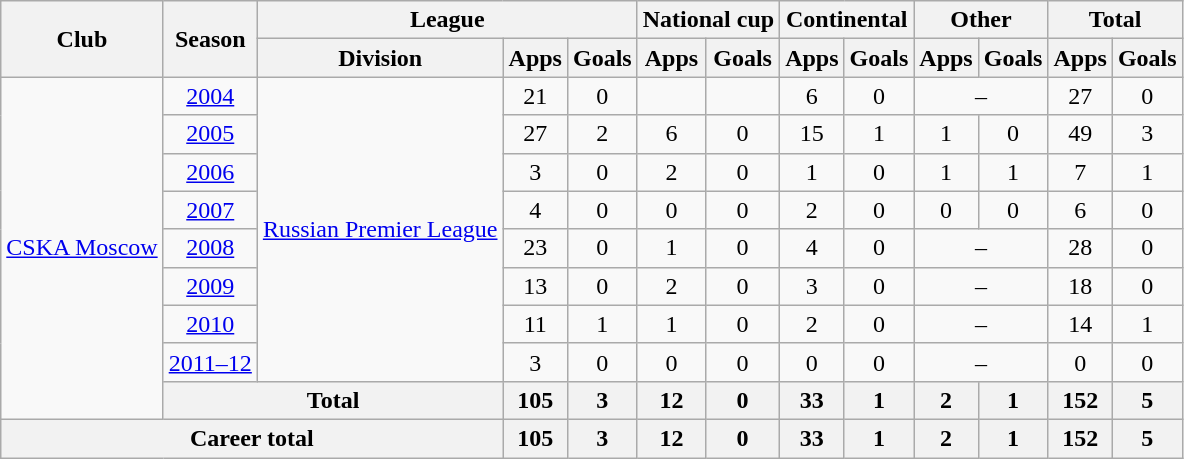<table class="wikitable" style="text-align: center">
<tr>
<th rowspan="2">Club</th>
<th rowspan="2">Season</th>
<th colspan="3">League</th>
<th colspan="2">National cup</th>
<th colspan="2">Continental</th>
<th colspan="2">Other</th>
<th colspan="2">Total</th>
</tr>
<tr>
<th>Division</th>
<th>Apps</th>
<th>Goals</th>
<th>Apps</th>
<th>Goals</th>
<th>Apps</th>
<th>Goals</th>
<th>Apps</th>
<th>Goals</th>
<th>Apps</th>
<th>Goals</th>
</tr>
<tr>
<td rowspan="9"><a href='#'>CSKA Moscow</a></td>
<td><a href='#'>2004</a></td>
<td rowspan="8"><a href='#'>Russian Premier League</a></td>
<td>21</td>
<td>0</td>
<td></td>
<td></td>
<td>6</td>
<td>0</td>
<td colspan="2">–</td>
<td>27</td>
<td>0</td>
</tr>
<tr>
<td><a href='#'>2005</a></td>
<td>27</td>
<td>2</td>
<td>6</td>
<td>0</td>
<td>15</td>
<td>1</td>
<td>1</td>
<td>0</td>
<td>49</td>
<td>3</td>
</tr>
<tr>
<td><a href='#'>2006</a></td>
<td>3</td>
<td>0</td>
<td>2</td>
<td>0</td>
<td>1</td>
<td>0</td>
<td>1</td>
<td>1</td>
<td>7</td>
<td>1</td>
</tr>
<tr>
<td><a href='#'>2007</a></td>
<td>4</td>
<td>0</td>
<td>0</td>
<td>0</td>
<td>2</td>
<td>0</td>
<td>0</td>
<td>0</td>
<td>6</td>
<td>0</td>
</tr>
<tr>
<td><a href='#'>2008</a></td>
<td>23</td>
<td>0</td>
<td>1</td>
<td>0</td>
<td>4</td>
<td>0</td>
<td colspan="2">–</td>
<td>28</td>
<td>0</td>
</tr>
<tr>
<td><a href='#'>2009</a></td>
<td>13</td>
<td>0</td>
<td>2</td>
<td>0</td>
<td>3</td>
<td>0</td>
<td colspan="2">–</td>
<td>18</td>
<td>0</td>
</tr>
<tr>
<td><a href='#'>2010</a></td>
<td>11</td>
<td>1</td>
<td>1</td>
<td>0</td>
<td>2</td>
<td>0</td>
<td colspan="2">–</td>
<td>14</td>
<td>1</td>
</tr>
<tr>
<td><a href='#'>2011–12</a></td>
<td>3</td>
<td>0</td>
<td>0</td>
<td>0</td>
<td>0</td>
<td>0</td>
<td colspan="2">–</td>
<td>0</td>
<td>0</td>
</tr>
<tr>
<th colspan="2">Total</th>
<th>105</th>
<th>3</th>
<th>12</th>
<th>0</th>
<th>33</th>
<th>1</th>
<th>2</th>
<th>1</th>
<th>152</th>
<th>5</th>
</tr>
<tr>
<th colspan="3">Career total</th>
<th>105</th>
<th>3</th>
<th>12</th>
<th>0</th>
<th>33</th>
<th>1</th>
<th>2</th>
<th>1</th>
<th>152</th>
<th>5</th>
</tr>
</table>
